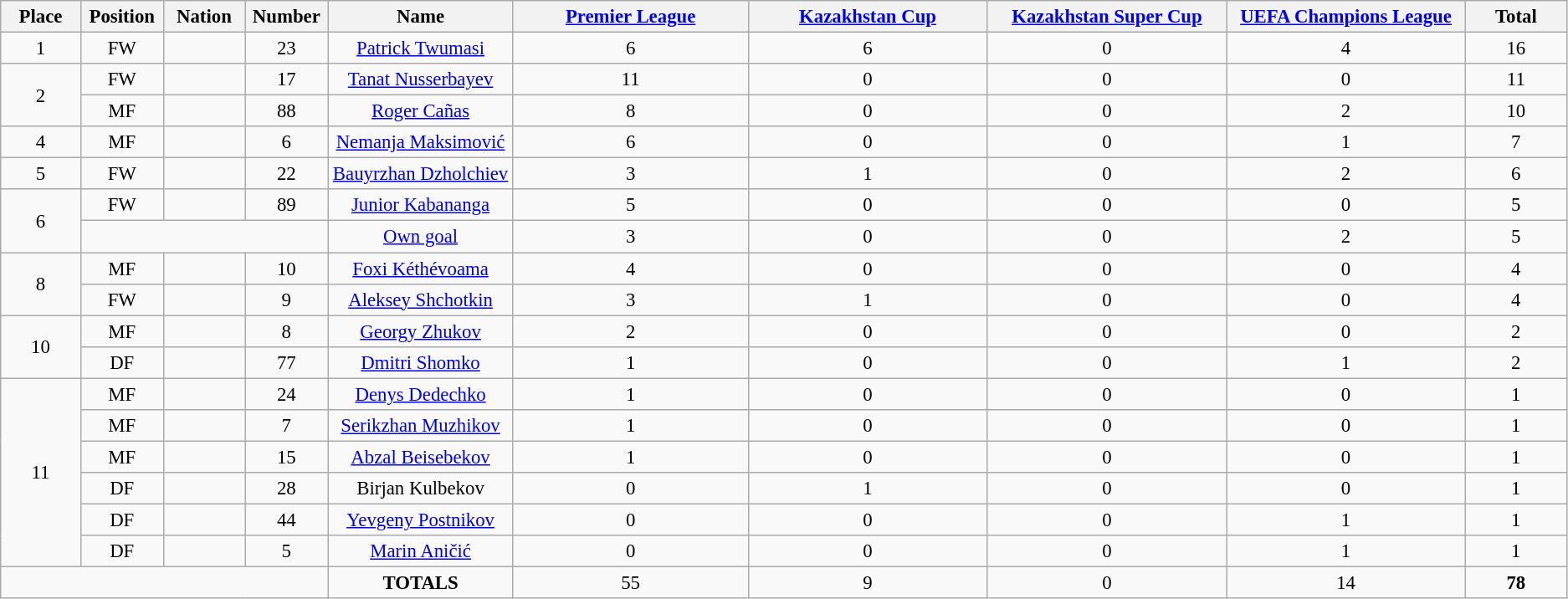<table class="wikitable" style="font-size: 95%; text-align: center;">
<tr>
<th width=60>Place</th>
<th width=60>Position</th>
<th width=60>Nation</th>
<th width=60>Number</th>
<th width=150>Name</th>
<th width=200><a href='#'>Premier League</a></th>
<th width=200><a href='#'>Kazakhstan Cup</a></th>
<th width=200><a href='#'>Kazakhstan Super Cup</a></th>
<th width=200><a href='#'>UEFA Champions League</a></th>
<th width=80>Total</th>
</tr>
<tr>
<td>1</td>
<td>FW</td>
<td></td>
<td>23</td>
<td><a href='#'>Patrick Twumasi</a></td>
<td>6</td>
<td>6</td>
<td>0</td>
<td>4</td>
<td>16</td>
</tr>
<tr>
<td rowspan="2">2</td>
<td>FW</td>
<td></td>
<td>17</td>
<td><a href='#'>Tanat Nusserbayev</a></td>
<td>11</td>
<td>0</td>
<td>0</td>
<td>0</td>
<td>11</td>
</tr>
<tr>
<td>MF</td>
<td></td>
<td>88</td>
<td><a href='#'>Roger Cañas</a></td>
<td>8</td>
<td>0</td>
<td>0</td>
<td>2</td>
<td>10</td>
</tr>
<tr>
<td>4</td>
<td>MF</td>
<td></td>
<td>6</td>
<td><a href='#'>Nemanja Maksimović</a></td>
<td>6</td>
<td>0</td>
<td>0</td>
<td>1</td>
<td>7</td>
</tr>
<tr>
<td>5</td>
<td>FW</td>
<td></td>
<td>22</td>
<td><a href='#'>Bauyrzhan Dzholchiev</a></td>
<td>3</td>
<td>1</td>
<td>0</td>
<td>2</td>
<td>6</td>
</tr>
<tr>
<td rowspan="2">6</td>
<td>FW</td>
<td></td>
<td>89</td>
<td><a href='#'>Junior Kabananga</a></td>
<td>5</td>
<td>0</td>
<td>0</td>
<td>0</td>
<td>5</td>
</tr>
<tr>
<td colspan="3"></td>
<td><a href='#'>Own goal</a></td>
<td>3</td>
<td>0</td>
<td>0</td>
<td>2</td>
<td>5</td>
</tr>
<tr>
<td rowspan="2">8</td>
<td>MF</td>
<td></td>
<td>10</td>
<td><a href='#'>Foxi Kéthévoama</a></td>
<td>4</td>
<td>0</td>
<td>0</td>
<td>0</td>
<td>4</td>
</tr>
<tr>
<td>FW</td>
<td></td>
<td>9</td>
<td><a href='#'>Aleksey Shchotkin</a></td>
<td>3</td>
<td>1</td>
<td>0</td>
<td>0</td>
<td>4</td>
</tr>
<tr>
<td rowspan="2">10</td>
<td>MF</td>
<td></td>
<td>8</td>
<td><a href='#'>Georgy Zhukov</a></td>
<td>2</td>
<td>0</td>
<td>0</td>
<td>0</td>
<td>2</td>
</tr>
<tr>
<td>DF</td>
<td></td>
<td>77</td>
<td><a href='#'>Dmitri Shomko</a></td>
<td>1</td>
<td>0</td>
<td>0</td>
<td>1</td>
<td>2</td>
</tr>
<tr>
<td rowspan="6">11</td>
<td>MF</td>
<td></td>
<td>24</td>
<td><a href='#'>Denys Dedechko</a></td>
<td>1</td>
<td>0</td>
<td>0</td>
<td>0</td>
<td>1</td>
</tr>
<tr>
<td>MF</td>
<td></td>
<td>7</td>
<td><a href='#'>Serikzhan Muzhikov</a></td>
<td>1</td>
<td>0</td>
<td>0</td>
<td>0</td>
<td>1</td>
</tr>
<tr>
<td>MF</td>
<td></td>
<td>15</td>
<td><a href='#'>Abzal Beisebekov</a></td>
<td>1</td>
<td>0</td>
<td>0</td>
<td>0</td>
<td>1</td>
</tr>
<tr>
<td>DF</td>
<td></td>
<td>28</td>
<td>Birjan Kulbekov</td>
<td>0</td>
<td>1</td>
<td>0</td>
<td>0</td>
<td>1</td>
</tr>
<tr>
<td>DF</td>
<td></td>
<td>44</td>
<td><a href='#'>Yevgeny Postnikov</a></td>
<td>0</td>
<td>0</td>
<td>0</td>
<td>1</td>
<td>1</td>
</tr>
<tr>
<td>DF</td>
<td></td>
<td>5</td>
<td><a href='#'>Marin Aničić</a></td>
<td>0</td>
<td>0</td>
<td>0</td>
<td>1</td>
<td>1</td>
</tr>
<tr>
<td colspan="4"></td>
<td><strong>TOTALS</strong></td>
<td>55</td>
<td>9</td>
<td>0</td>
<td>14</td>
<td><strong>78</strong></td>
</tr>
</table>
